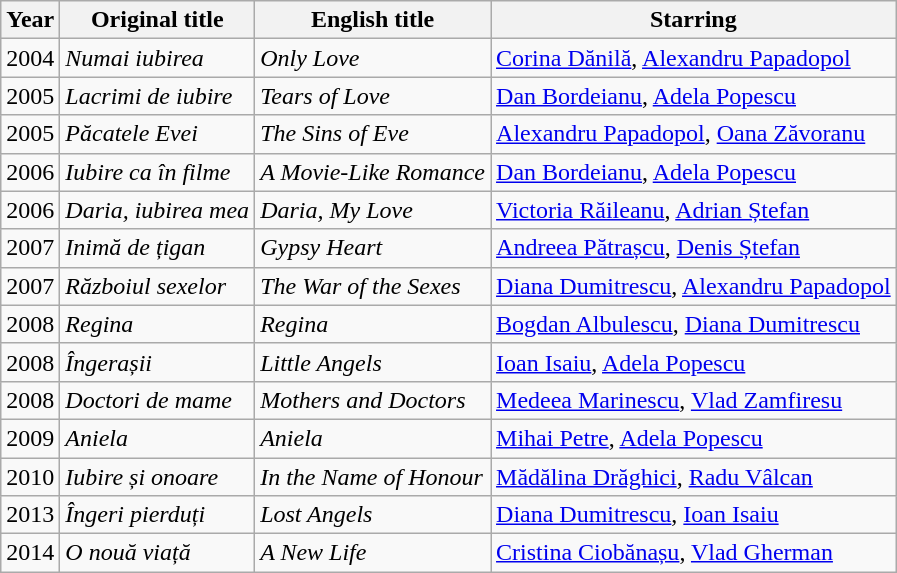<table class="wikitable sortable">
<tr>
<th>Year</th>
<th>Original title</th>
<th>English title</th>
<th>Starring</th>
</tr>
<tr>
<td>2004</td>
<td><em>Numai iubirea</em></td>
<td><em>Only Love</em></td>
<td><a href='#'>Corina Dănilă</a>, <a href='#'>Alexandru Papadopol</a></td>
</tr>
<tr>
<td>2005</td>
<td><em>Lacrimi de iubire</em></td>
<td><em>Tears of Love</em></td>
<td><a href='#'>Dan Bordeianu</a>, <a href='#'>Adela Popescu</a></td>
</tr>
<tr>
<td>2005</td>
<td><em>Păcatele Evei</em></td>
<td><em>The Sins of Eve</em></td>
<td><a href='#'>Alexandru Papadopol</a>, <a href='#'>Oana Zăvoranu</a></td>
</tr>
<tr>
<td>2006</td>
<td><em>Iubire ca în filme</em></td>
<td><em>A Movie-Like Romance</em></td>
<td><a href='#'>Dan Bordeianu</a>, <a href='#'>Adela Popescu</a></td>
</tr>
<tr>
<td>2006</td>
<td><em>Daria, iubirea mea</em></td>
<td><em>Daria, My Love</em></td>
<td><a href='#'>Victoria Răileanu</a>, <a href='#'>Adrian Ștefan</a></td>
</tr>
<tr>
<td>2007</td>
<td><em>Inimă de țigan</em></td>
<td><em>Gypsy Heart</em></td>
<td><a href='#'>Andreea Pătrașcu</a>, <a href='#'>Denis Ștefan</a></td>
</tr>
<tr>
<td>2007</td>
<td><em>Războiul sexelor</em></td>
<td><em>The War of the Sexes</em></td>
<td><a href='#'>Diana Dumitrescu</a>, <a href='#'>Alexandru Papadopol</a></td>
</tr>
<tr>
<td>2008</td>
<td><em>Regina</em></td>
<td><em>Regina</em></td>
<td><a href='#'>Bogdan Albulescu</a>, <a href='#'>Diana Dumitrescu</a></td>
</tr>
<tr>
<td>2008</td>
<td><em>Îngerașii</em></td>
<td><em>Little Angels</em></td>
<td><a href='#'>Ioan Isaiu</a>, <a href='#'>Adela Popescu</a></td>
</tr>
<tr>
<td>2008</td>
<td><em>Doctori de mame</em></td>
<td><em>Mothers and Doctors</em></td>
<td><a href='#'>Medeea Marinescu</a>, <a href='#'>Vlad Zamfiresu</a></td>
</tr>
<tr>
<td>2009</td>
<td><em>Aniela</em></td>
<td><em>Aniela</em></td>
<td><a href='#'>Mihai Petre</a>, <a href='#'>Adela Popescu</a></td>
</tr>
<tr>
<td>2010</td>
<td><em>Iubire și onoare</em></td>
<td><em>In the Name of Honour</em></td>
<td><a href='#'>Mădălina Drăghici</a>, <a href='#'>Radu Vâlcan</a></td>
</tr>
<tr>
<td>2013</td>
<td><em>Îngeri pierduți</em></td>
<td><em>Lost Angels</em></td>
<td><a href='#'>Diana Dumitrescu</a>, <a href='#'>Ioan Isaiu</a></td>
</tr>
<tr>
<td>2014</td>
<td><em>O nouă viață</em></td>
<td><em>A New Life</em></td>
<td><a href='#'>Cristina Ciobănașu</a>, <a href='#'>Vlad Gherman</a></td>
</tr>
</table>
